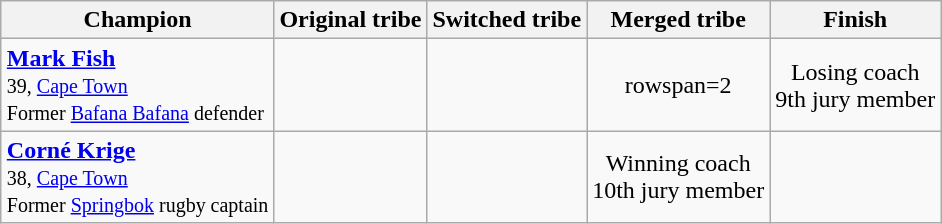<table class="wikitable" style="margin:auto; text-align:center">
<tr>
<th>Champion</th>
<th>Original tribe</th>
<th>Switched tribe</th>
<th>Merged tribe</th>
<th>Finish</th>
</tr>
<tr>
<td align=left><strong><a href='#'>Mark Fish</a></strong><br><small>39, <a href='#'>Cape Town</a><br>Former <a href='#'>Bafana Bafana</a> defender<em></small></td>
<td></td>
<td></td>
<td>rowspan=2 </td>
<td>Losing coach<br>9th jury member</td>
</tr>
<tr>
<td align=left><strong><a href='#'>Corné Krige</a></strong><br><small>38, <a href='#'>Cape Town</a><br>Former <a href='#'>Springbok</a> rugby captain</small></td>
<td></td>
<td></td>
<td>Winning coach<br>10th jury member</td>
</tr>
</table>
